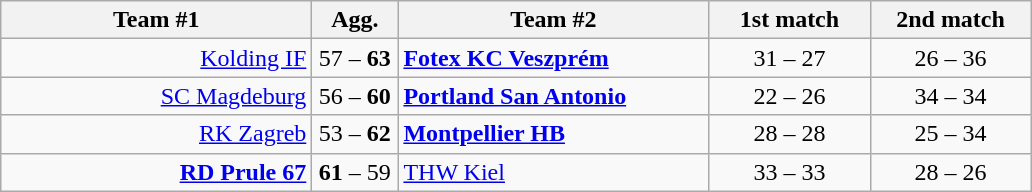<table class=wikitable style="text-align:center">
<tr>
<th width=200>Team #1</th>
<th width=50>Agg.</th>
<th width=200>Team #2</th>
<th width=100>1st match</th>
<th width=100>2nd match</th>
</tr>
<tr>
<td align=right><a href='#'>Kolding IF</a></td>
<td>57 – <strong>63</strong></td>
<td align=left><strong><a href='#'>Fotex KC Veszprém</a></strong></td>
<td>31 – 27</td>
<td>26 – 36</td>
</tr>
<tr>
<td align=right><a href='#'>SC Magdeburg</a></td>
<td>56 – <strong>60</strong></td>
<td align=left><strong><a href='#'>Portland San Antonio</a></strong></td>
<td>22 – 26</td>
<td>34 – 34</td>
</tr>
<tr>
<td align=right><a href='#'>RK Zagreb</a></td>
<td>53 – <strong>62</strong></td>
<td align=left><strong><a href='#'>Montpellier HB</a></strong></td>
<td>28 – 28</td>
<td>25 – 34</td>
</tr>
<tr>
<td align=right><strong><a href='#'>RD Prule 67</a></strong></td>
<td><strong>61</strong> – 59</td>
<td align=left><a href='#'>THW Kiel</a></td>
<td>33 – 33</td>
<td>28 – 26</td>
</tr>
</table>
